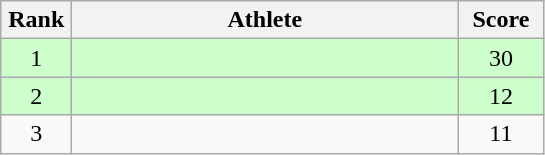<table class=wikitable style="text-align:center;">
<tr>
<th width=40>Rank</th>
<th width=250>Athlete</th>
<th width=50>Score</th>
</tr>
<tr bgcolor="ccffcc">
<td>1</td>
<td align=left></td>
<td>30</td>
</tr>
<tr bgcolor="ccffcc">
<td>2</td>
<td align=left></td>
<td>12</td>
</tr>
<tr>
<td>3</td>
<td align=left></td>
<td>11</td>
</tr>
</table>
